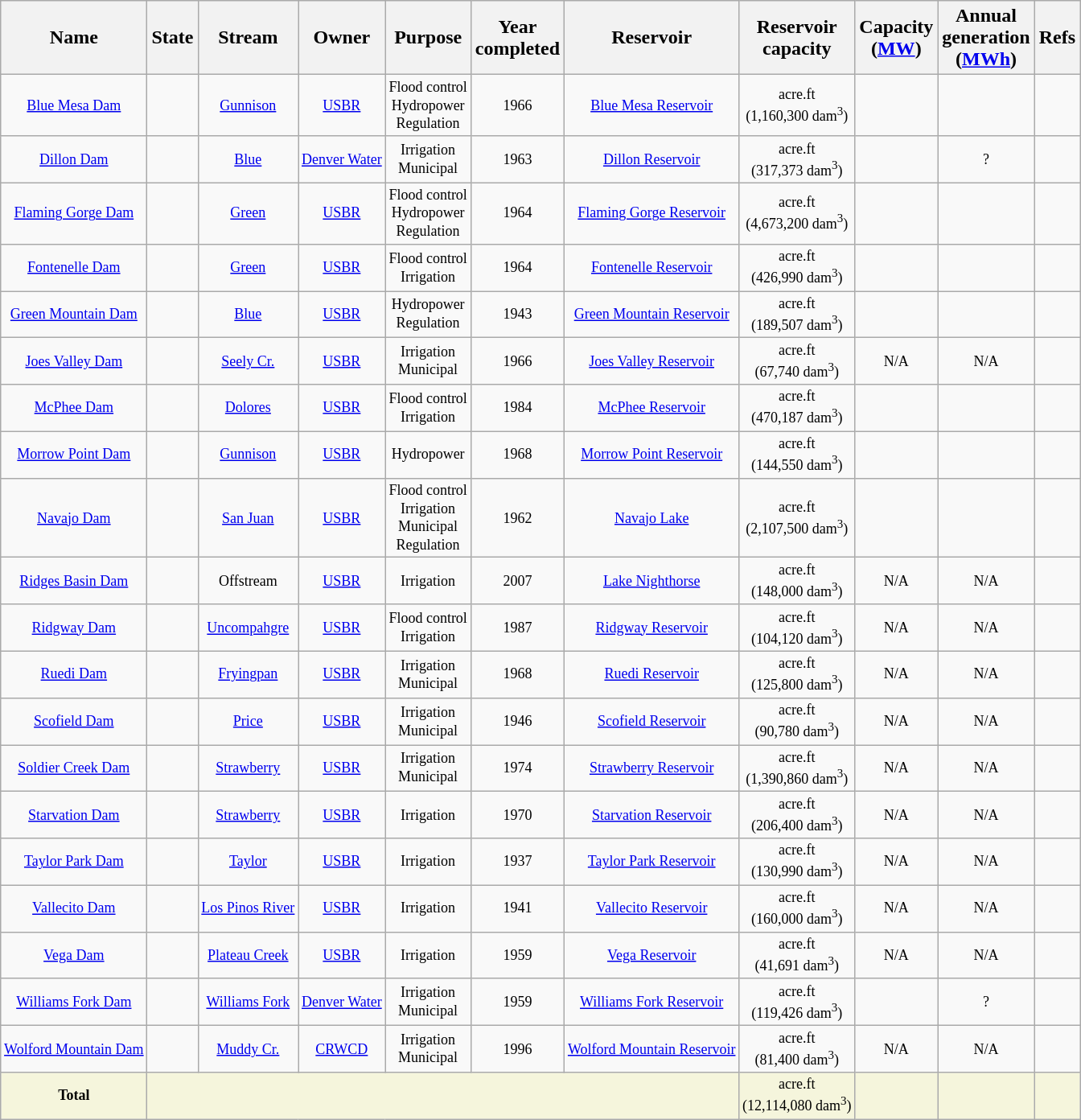<table class="wikitable sortable">
<tr>
<th>Name</th>
<th>State</th>
<th>Stream</th>
<th>Owner</th>
<th>Purpose</th>
<th>Year<br>completed</th>
<th>Reservoir</th>
<th>Reservoir<br>capacity</th>
<th>Capacity<br>(<a href='#'>MW</a>)</th>
<th>Annual<br>generation<br>(<a href='#'>MWh</a>)</th>
<th>Refs</th>
</tr>
<tr style="font-size:9pt; text-align:center;">
<td><a href='#'>Blue Mesa Dam</a></td>
<td></td>
<td><a href='#'>Gunnison</a></td>
<td><a href='#'>USBR</a></td>
<td>Flood control<br>Hydropower<br>Regulation</td>
<td>1966</td>
<td><a href='#'>Blue Mesa Reservoir</a></td>
<td> acre.ft<br>(1,160,300 dam<sup>3</sup>)</td>
<td></td>
<td></td>
<td></td>
</tr>
<tr style="font-size:9pt; text-align:center;">
<td><a href='#'>Dillon Dam</a></td>
<td></td>
<td><a href='#'>Blue</a></td>
<td><a href='#'>Denver Water</a></td>
<td>Irrigation<br>Municipal</td>
<td>1963</td>
<td><a href='#'>Dillon Reservoir</a></td>
<td> acre.ft<br>(317,373 dam<sup>3</sup>)</td>
<td></td>
<td>?</td>
<td></td>
</tr>
<tr style="font-size:9pt; text-align:center;">
<td><a href='#'>Flaming Gorge Dam</a></td>
<td></td>
<td><a href='#'>Green</a></td>
<td><a href='#'>USBR</a></td>
<td>Flood control<br>Hydropower<br>Regulation</td>
<td>1964</td>
<td><a href='#'>Flaming Gorge Reservoir</a></td>
<td> acre.ft<br>(4,673,200 dam<sup>3</sup>)</td>
<td></td>
<td></td>
<td></td>
</tr>
<tr style="font-size:9pt; text-align:center;">
<td><a href='#'>Fontenelle Dam</a></td>
<td></td>
<td><a href='#'>Green</a></td>
<td><a href='#'>USBR</a></td>
<td>Flood control<br>Irrigation</td>
<td>1964</td>
<td><a href='#'>Fontenelle Reservoir</a></td>
<td> acre.ft<br>(426,990 dam<sup>3</sup>)</td>
<td></td>
<td></td>
<td></td>
</tr>
<tr style="font-size:9pt; text-align:center;">
<td><a href='#'>Green Mountain Dam</a></td>
<td></td>
<td><a href='#'>Blue</a></td>
<td><a href='#'>USBR</a></td>
<td>Hydropower<br>Regulation</td>
<td>1943</td>
<td><a href='#'>Green Mountain Reservoir</a></td>
<td> acre.ft<br>(189,507 dam<sup>3</sup>)</td>
<td></td>
<td></td>
<td></td>
</tr>
<tr style="font-size:9pt; text-align:center;">
<td><a href='#'>Joes Valley Dam</a></td>
<td></td>
<td><a href='#'>Seely Cr.</a></td>
<td><a href='#'>USBR</a></td>
<td>Irrigation<br>Municipal</td>
<td>1966</td>
<td><a href='#'>Joes Valley Reservoir</a></td>
<td> acre.ft<br>(67,740 dam<sup>3</sup>)</td>
<td>N/A</td>
<td>N/A</td>
<td></td>
</tr>
<tr style="font-size:9pt; text-align:center;">
<td><a href='#'>McPhee Dam</a></td>
<td></td>
<td><a href='#'>Dolores</a></td>
<td><a href='#'>USBR</a></td>
<td>Flood control<br>Irrigation</td>
<td>1984</td>
<td><a href='#'>McPhee Reservoir</a></td>
<td> acre.ft<br>(470,187 dam<sup>3</sup>)</td>
<td></td>
<td></td>
<td></td>
</tr>
<tr style="font-size:9pt; text-align:center;">
<td><a href='#'>Morrow Point Dam</a></td>
<td></td>
<td><a href='#'>Gunnison</a></td>
<td><a href='#'>USBR</a></td>
<td>Hydropower</td>
<td>1968</td>
<td><a href='#'>Morrow Point Reservoir</a></td>
<td> acre.ft<br>(144,550 dam<sup>3</sup>)</td>
<td></td>
<td></td>
<td></td>
</tr>
<tr style="font-size:9pt; text-align:center;">
<td><a href='#'>Navajo Dam</a></td>
<td></td>
<td><a href='#'>San Juan</a></td>
<td><a href='#'>USBR</a></td>
<td>Flood control<br>Irrigation<br>Municipal<br>Regulation</td>
<td>1962</td>
<td><a href='#'>Navajo Lake</a></td>
<td> acre.ft<br>(2,107,500 dam<sup>3</sup>)</td>
<td></td>
<td></td>
<td></td>
</tr>
<tr style="font-size:9pt; text-align:center;">
<td><a href='#'>Ridges Basin Dam</a></td>
<td></td>
<td>Offstream</td>
<td><a href='#'>USBR</a></td>
<td>Irrigation</td>
<td>2007</td>
<td><a href='#'>Lake Nighthorse</a></td>
<td> acre.ft<br>(148,000 dam<sup>3</sup>)</td>
<td>N/A</td>
<td>N/A</td>
<td></td>
</tr>
<tr style="font-size:9pt; text-align:center;">
<td><a href='#'>Ridgway Dam</a></td>
<td></td>
<td><a href='#'>Uncompahgre</a></td>
<td><a href='#'>USBR</a></td>
<td>Flood control<br>Irrigation</td>
<td>1987</td>
<td><a href='#'>Ridgway Reservoir</a></td>
<td> acre.ft<br>(104,120 dam<sup>3</sup>)</td>
<td>N/A</td>
<td>N/A</td>
<td></td>
</tr>
<tr style="font-size:9pt; text-align:center;">
<td><a href='#'>Ruedi Dam</a></td>
<td></td>
<td><a href='#'>Fryingpan</a></td>
<td><a href='#'>USBR</a></td>
<td>Irrigation<br>Municipal</td>
<td>1968</td>
<td><a href='#'>Ruedi Reservoir</a></td>
<td> acre.ft<br>(125,800 dam<sup>3</sup>)</td>
<td>N/A</td>
<td>N/A</td>
<td></td>
</tr>
<tr style="font-size:9pt; text-align:center;">
<td><a href='#'>Scofield Dam</a></td>
<td></td>
<td><a href='#'>Price</a></td>
<td><a href='#'>USBR</a></td>
<td>Irrigation<br>Municipal</td>
<td>1946</td>
<td><a href='#'>Scofield Reservoir</a></td>
<td> acre.ft<br>(90,780 dam<sup>3</sup>)</td>
<td>N/A</td>
<td>N/A</td>
<td></td>
</tr>
<tr style="font-size:9pt; text-align:center;">
<td><a href='#'>Soldier Creek Dam</a></td>
<td></td>
<td><a href='#'>Strawberry</a></td>
<td><a href='#'>USBR</a></td>
<td>Irrigation<br>Municipal</td>
<td>1974</td>
<td><a href='#'>Strawberry Reservoir</a></td>
<td> acre.ft<br>(1,390,860 dam<sup>3</sup>)</td>
<td>N/A</td>
<td>N/A</td>
<td></td>
</tr>
<tr style="font-size:9pt; text-align:center;">
<td><a href='#'>Starvation Dam</a></td>
<td></td>
<td><a href='#'>Strawberry</a></td>
<td><a href='#'>USBR</a></td>
<td>Irrigation</td>
<td>1970</td>
<td><a href='#'>Starvation Reservoir</a></td>
<td> acre.ft<br>(206,400 dam<sup>3</sup>)</td>
<td>N/A</td>
<td>N/A</td>
<td></td>
</tr>
<tr style="font-size:9pt; text-align:center;">
<td><a href='#'>Taylor Park Dam</a></td>
<td></td>
<td><a href='#'>Taylor</a></td>
<td><a href='#'>USBR</a></td>
<td>Irrigation</td>
<td>1937</td>
<td><a href='#'>Taylor Park Reservoir</a></td>
<td> acre.ft<br>(130,990 dam<sup>3</sup>)</td>
<td>N/A</td>
<td>N/A</td>
<td></td>
</tr>
<tr style="font-size:9pt; text-align:center;">
<td><a href='#'>Vallecito Dam</a></td>
<td></td>
<td><a href='#'>Los Pinos River</a></td>
<td><a href='#'>USBR</a></td>
<td>Irrigation</td>
<td>1941</td>
<td><a href='#'>Vallecito Reservoir</a></td>
<td> acre.ft<br>(160,000 dam<sup>3</sup>)</td>
<td>N/A</td>
<td>N/A</td>
<td></td>
</tr>
<tr style="font-size:9pt; text-align:center;">
<td><a href='#'>Vega Dam</a></td>
<td></td>
<td><a href='#'>Plateau Creek</a></td>
<td><a href='#'>USBR</a></td>
<td>Irrigation</td>
<td>1959</td>
<td><a href='#'>Vega Reservoir</a></td>
<td> acre.ft<br>(41,691 dam<sup>3</sup>)</td>
<td>N/A</td>
<td>N/A</td>
<td></td>
</tr>
<tr style="font-size:9pt; text-align:center;">
<td><a href='#'>Williams Fork Dam</a></td>
<td></td>
<td><a href='#'>Williams Fork</a></td>
<td><a href='#'>Denver Water</a></td>
<td>Irrigation<br>Municipal</td>
<td>1959</td>
<td><a href='#'>Williams Fork Reservoir</a></td>
<td> acre.ft<br>(119,426 dam<sup>3</sup>)</td>
<td></td>
<td>?</td>
<td></td>
</tr>
<tr style="font-size:9pt; text-align:center;">
<td><a href='#'>Wolford Mountain Dam</a></td>
<td></td>
<td><a href='#'>Muddy Cr.</a></td>
<td><a href='#'>CRWCD</a></td>
<td>Irrigation<br>Municipal</td>
<td>1996</td>
<td><a href='#'>Wolford Mountain Reservoir</a></td>
<td> acre.ft<br>(81,400 dam<sup>3</sup>)</td>
<td>N/A</td>
<td>N/A</td>
<td></td>
</tr>
<tr style="font-size:9pt; text-align:center;">
<td bgcolor="#F5F5DC"><strong>Total</strong></td>
<td colspan="6" bgcolor="#F5F5DC"></td>
<td bgcolor="#F5F5DC"> acre.ft<br>(12,114,080 dam<sup>3</sup>)</td>
<td bgcolor="#F5F5DC"></td>
<td bgcolor="#F5F5DC"></td>
<td bgcolor="#F5F5DC"></td>
</tr>
</table>
